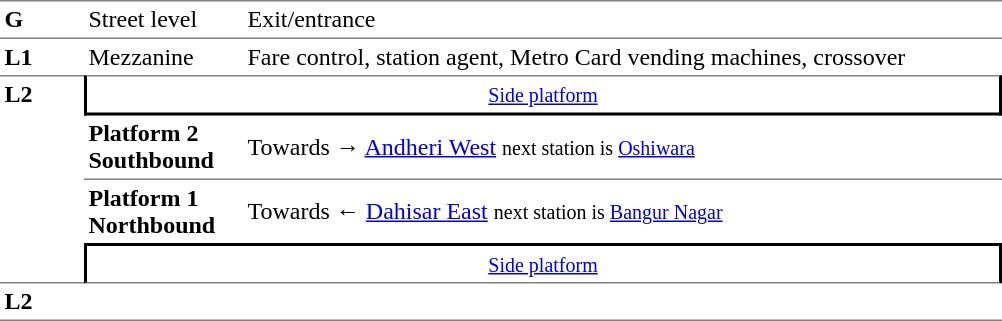<table cellspacing="0" cellpadding="3" border="0">
<tr>
<td style="border-bottom:solid 1px gray;border-top:solid 1px gray;" width="50" valign="top"><strong>G</strong></td>
<td style="border-top:solid 1px gray;border-bottom:solid 1px gray;" width="100" valign="top">Street level</td>
<td style="border-top:solid 1px gray;border-bottom:solid 1px gray;" width="500" valign="top">Exit/entrance</td>
</tr>
<tr>
<td valign="top"><strong>L1</strong></td>
<td valign="top">Mezzanine</td>
<td valign="top">Fare control, station agent, Metro Card vending machines, crossover</td>
</tr>
<tr>
<td rowspan="4" style="border-top:solid 1px gray;border-bottom:solid 1px gray;" width="50" valign="top"><strong>L2</strong></td>
<td colspan="2" style="border-top:solid 1px gray;border-right:solid 2px black;border-left:solid 2px black;border-bottom:solid 2px black;text-align:center;"><small><a href='#'>Side platform</a></small></td>
</tr>
<tr>
<td style="border-bottom:solid 1px gray;" width="100"><span><strong>Platform 2</strong><br><strong>Southbound</strong></span></td>
<td style="border-bottom:solid 1px gray;" width="500">Towards → <a href='#'>Andheri West</a> <small>next station is <a href='#'>Oshiwara</a></small></td>
</tr>
<tr>
<td><span><strong>Platform 1</strong><br><strong>Northbound</strong></span></td>
<td>Towards ← <a href='#'>Dahisar East</a> <small>next station is <a href='#'>Bangur Nagar</a></small></td>
</tr>
<tr>
<td colspan="2" style="border-top:solid 2px black;border-right:solid 2px black;border-left:solid 2px black;border-bottom:solid 1px gray;" align="center"><small><a href='#'>Side platform</a></small></td>
</tr>
<tr>
<td rowspan="2" style="border-bottom:solid 1px gray;" width="50" valign="top"><strong>L2</strong></td>
<td style="border-bottom:solid 1px gray;" width="100"></td>
<td style="border-bottom:solid 1px gray;" width="500"></td>
</tr>
<tr>
</tr>
</table>
